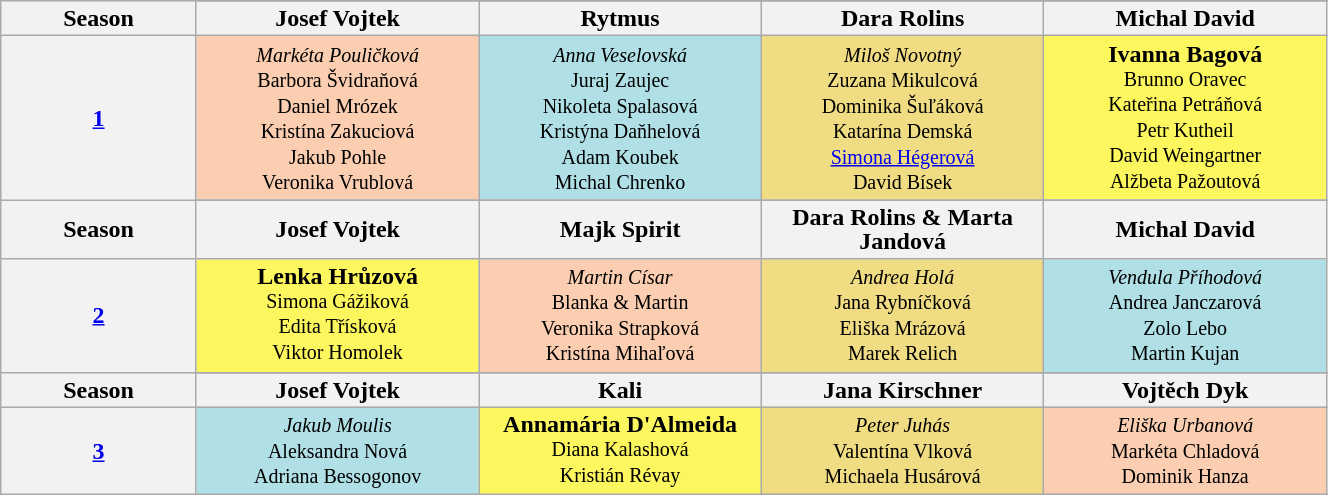<table class="wikitable" style="text-align:center; line-height:16px; width:70%;">
<tr>
<th rowspan="2" style="width:9%;">Season</th>
</tr>
<tr>
<th style="width:13%;" scope="col">Josef Vojtek</th>
<th style="width:13%;" scope="col">Rytmus</th>
<th style="width:13%;" scope="col">Dara Rolins</th>
<th style="width:13%;" scope="col">Michal David</th>
</tr>
<tr valign="top">
<th scope="row" style="vertical-align:middle;"><a href='#'>1</a></th>
<td style="background:#FBCEB1;"><small><em>Markéta Pouličková</em><br>Barbora Švidraňová<br>Daniel Mrózek<br>Kristína Zakuciová<br>Jakub Pohle<br>Veronika Vrublová</small></td>
<td style="background:#B0E0E6;"><small><em>Anna Veselovská</em><br>Juraj Zaujec<br>Nikoleta Spalasová<br>Kristýna Daňhelová<br>Adam Koubek<br>Michal Chrenko</small></td>
<td style="background:#F0DC82;"><small><em>Miloš Novotný</em><br>Zuzana Mikulcová<br>Dominika Šuľáková<br>Katarína Demská<br><a href='#'>Simona Hégerová</a><br>David Bísek</small></td>
<td style="background:#FCF75E;"><strong>Ivanna Bagová</strong><br><small>Brunno Oravec<br>Kateřina Petráňová<br>Petr Kutheil<br>David Weingartner<br>Alžbeta Pažoutová</small></td>
</tr>
<tr>
<th rowspan="2" style="width:9%;">Season</th>
</tr>
<tr>
<th style="width:13%;" scope="col">Josef Vojtek</th>
<th style="width:13%;" scope="col">Majk Spirit</th>
<th style="width:13%;" scope="col">Dara Rolins & Marta Jandová</th>
<th style="width:13%;" scope="col">Michal David</th>
</tr>
<tr valign="top">
<th scope="row" style="vertical-align:middle;"><a href='#'>2</a></th>
<td style="background:#FCF75E;"><strong>Lenka Hrůzová</strong><br><small>Simona Gážiková<br>Edita Třísková<br>Viktor Homolek</small></td>
<td style="background:#FBCEB1;"><small><em>Martin Císar</em><br>Blanka & Martin<br>Veronika Strapková<br>Kristína Mihaľová</small></td>
<td style="background:#F0DC82;"><small><em>Andrea Holá</em><br>Jana Rybníčková<br>Eliška Mrázová<br>Marek Relich</small></td>
<td style="background:#B0E0E6;"><small><em>Vendula Příhodová</em><br>Andrea Janczarová<br>Zolo Lebo<br>Martin Kujan</small></td>
</tr>
<tr>
<th rowspan="2" style="width:9%;">Season</th>
</tr>
<tr>
<th style="width:13%;" scope="col">Josef Vojtek</th>
<th style="width:13%;" scope="col">Kali</th>
<th style="width:13%;" scope="col">Jana Kirschner</th>
<th style="width:13%;" scope="col">Vojtěch Dyk</th>
</tr>
<tr valign="top">
<th scope="row" style="vertical-align:middle;"><a href='#'>3</a></th>
<td style="background:#B0E0E6;"><small><em>Jakub Moulis</em><br>Aleksandra Nová<br>Adriana Bessogonov</small></td>
<td style="background:#FCF75E;"><strong>Annamária D'Almeida</strong><br><small>Diana Kalashová<br>Kristián Révay</small></td>
<td style="background:#F0DC82;"><small><em>Peter Juhás</em><br>Valentína Vlková<br>Michaela Husárová</small></td>
<td style="background:#FBCEB1;"><small><em>Eliška Urbanová</em><br>Markéta Chladová<br>Dominik Hanza</small></td>
</tr>
</table>
